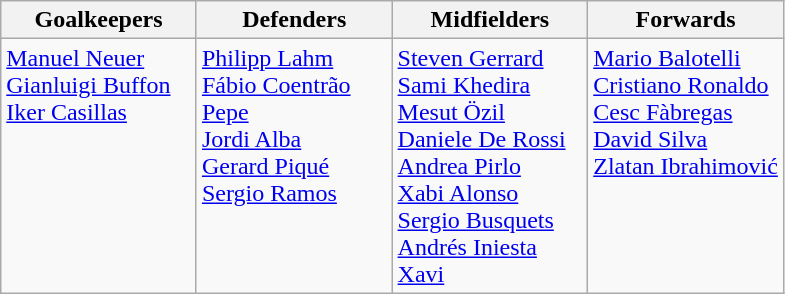<table class="wikitable">
<tr>
<th style="width:25%;">Goalkeepers</th>
<th style="width:25%;">Defenders</th>
<th style="width:25%;">Midfielders</th>
<th style="width:25%;">Forwards</th>
</tr>
<tr style="vertical-align:top;">
<td> <a href='#'>Manuel Neuer</a><br> <a href='#'>Gianluigi Buffon</a><br> <a href='#'>Iker Casillas</a></td>
<td> <a href='#'>Philipp Lahm</a><br> <a href='#'>Fábio Coentrão</a><br> <a href='#'>Pepe</a><br> <a href='#'>Jordi Alba</a><br> <a href='#'>Gerard Piqué</a><br> <a href='#'>Sergio Ramos</a></td>
<td> <a href='#'>Steven Gerrard</a><br> <a href='#'>Sami Khedira</a><br> <a href='#'>Mesut Özil</a><br> <a href='#'>Daniele De Rossi</a><br> <a href='#'>Andrea Pirlo</a><br> <a href='#'>Xabi Alonso</a><br> <a href='#'>Sergio Busquets</a><br> <a href='#'>Andrés Iniesta</a><br> <a href='#'>Xavi</a></td>
<td> <a href='#'>Mario Balotelli</a><br> <a href='#'>Cristiano Ronaldo</a><br> <a href='#'>Cesc Fàbregas</a><br> <a href='#'>David Silva</a><br> <a href='#'>Zlatan Ibrahimović</a></td>
</tr>
</table>
